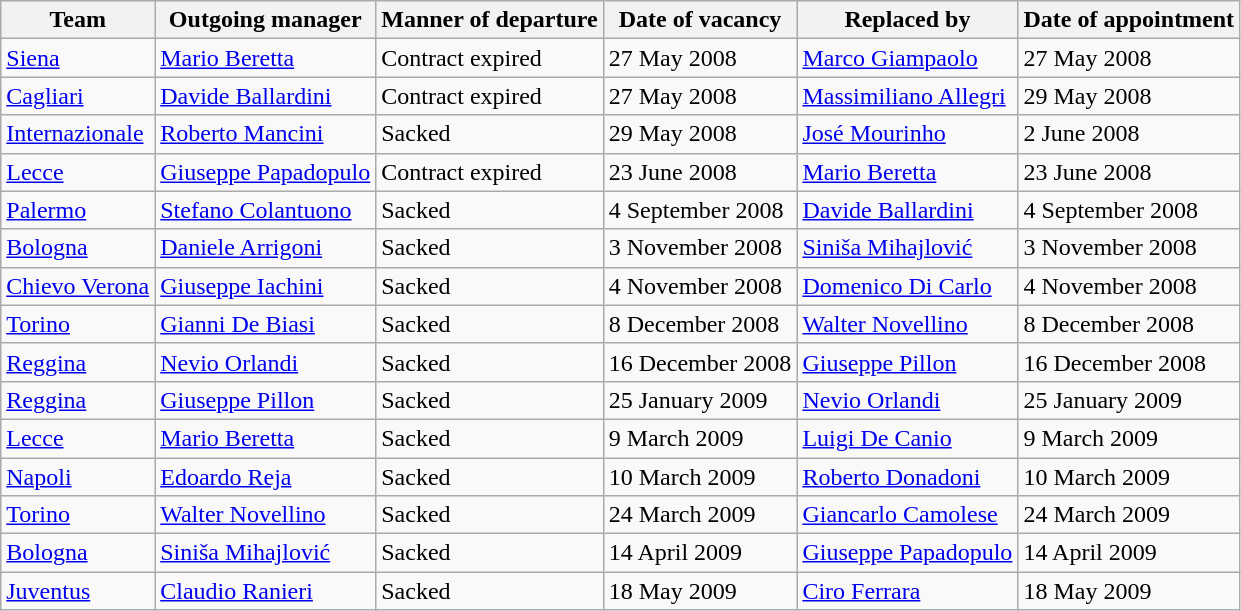<table class="wikitable sortable">
<tr>
<th>Team</th>
<th>Outgoing manager</th>
<th>Manner of departure</th>
<th>Date of vacancy</th>
<th>Replaced by</th>
<th>Date of appointment</th>
</tr>
<tr>
<td><a href='#'>Siena</a></td>
<td> <a href='#'>Mario Beretta</a></td>
<td>Contract expired</td>
<td>27 May 2008</td>
<td> <a href='#'>Marco Giampaolo</a></td>
<td>27 May 2008</td>
</tr>
<tr>
<td><a href='#'>Cagliari</a></td>
<td> <a href='#'>Davide Ballardini</a></td>
<td>Contract expired</td>
<td>27 May 2008</td>
<td> <a href='#'>Massimiliano Allegri</a></td>
<td>29 May 2008</td>
</tr>
<tr>
<td><a href='#'>Internazionale</a></td>
<td> <a href='#'>Roberto Mancini</a></td>
<td>Sacked</td>
<td>29 May 2008</td>
<td> <a href='#'>José Mourinho</a></td>
<td>2 June 2008</td>
</tr>
<tr>
<td><a href='#'>Lecce</a></td>
<td> <a href='#'>Giuseppe Papadopulo</a></td>
<td>Contract expired</td>
<td>23 June 2008</td>
<td> <a href='#'>Mario Beretta</a></td>
<td>23 June 2008</td>
</tr>
<tr>
<td><a href='#'>Palermo</a></td>
<td> <a href='#'>Stefano Colantuono</a></td>
<td>Sacked</td>
<td>4 September 2008</td>
<td> <a href='#'>Davide Ballardini</a></td>
<td>4 September 2008</td>
</tr>
<tr>
<td><a href='#'>Bologna</a></td>
<td> <a href='#'>Daniele Arrigoni</a></td>
<td>Sacked</td>
<td>3 November 2008</td>
<td> <a href='#'>Siniša Mihajlović</a></td>
<td>3 November 2008</td>
</tr>
<tr>
<td><a href='#'>Chievo Verona</a></td>
<td> <a href='#'>Giuseppe Iachini</a></td>
<td>Sacked</td>
<td>4 November 2008</td>
<td> <a href='#'>Domenico Di Carlo</a></td>
<td>4 November 2008</td>
</tr>
<tr>
<td><a href='#'>Torino</a></td>
<td> <a href='#'>Gianni De Biasi</a></td>
<td>Sacked</td>
<td>8 December 2008</td>
<td> <a href='#'>Walter Novellino</a></td>
<td>8 December 2008</td>
</tr>
<tr>
<td><a href='#'>Reggina</a></td>
<td> <a href='#'>Nevio Orlandi</a></td>
<td>Sacked</td>
<td>16 December 2008</td>
<td> <a href='#'>Giuseppe Pillon</a></td>
<td>16 December 2008</td>
</tr>
<tr>
<td><a href='#'>Reggina</a></td>
<td> <a href='#'>Giuseppe Pillon</a></td>
<td>Sacked</td>
<td>25 January 2009</td>
<td> <a href='#'>Nevio Orlandi</a></td>
<td>25 January 2009</td>
</tr>
<tr>
<td><a href='#'>Lecce</a></td>
<td> <a href='#'>Mario Beretta</a></td>
<td>Sacked</td>
<td>9 March 2009</td>
<td> <a href='#'>Luigi De Canio</a></td>
<td>9 March 2009</td>
</tr>
<tr>
<td><a href='#'>Napoli</a></td>
<td> <a href='#'>Edoardo Reja</a></td>
<td>Sacked</td>
<td>10 March 2009</td>
<td> <a href='#'>Roberto Donadoni</a></td>
<td>10 March 2009</td>
</tr>
<tr>
<td><a href='#'>Torino</a></td>
<td> <a href='#'>Walter Novellino</a></td>
<td>Sacked</td>
<td>24 March 2009</td>
<td> <a href='#'>Giancarlo Camolese</a></td>
<td>24 March 2009</td>
</tr>
<tr>
<td><a href='#'>Bologna</a></td>
<td> <a href='#'>Siniša Mihajlović</a></td>
<td>Sacked</td>
<td>14 April 2009</td>
<td> <a href='#'>Giuseppe Papadopulo</a></td>
<td>14 April 2009</td>
</tr>
<tr>
<td><a href='#'>Juventus</a></td>
<td> <a href='#'>Claudio Ranieri</a></td>
<td>Sacked</td>
<td>18 May 2009</td>
<td> <a href='#'>Ciro Ferrara</a></td>
<td>18 May 2009</td>
</tr>
</table>
